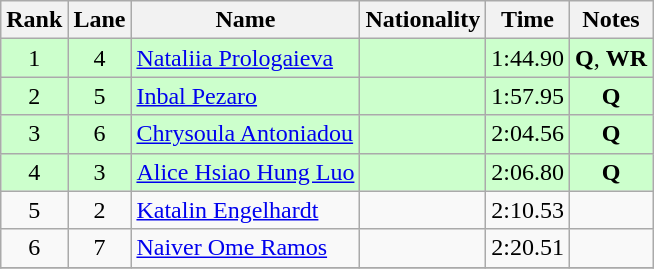<table class="wikitable">
<tr>
<th>Rank</th>
<th>Lane</th>
<th>Name</th>
<th>Nationality</th>
<th>Time</th>
<th>Notes</th>
</tr>
<tr bgcolor=ccffcc>
<td align=center>1</td>
<td align=center>4</td>
<td><a href='#'>Nataliia Prologaieva</a></td>
<td></td>
<td align=center>1:44.90</td>
<td align=center><strong>Q</strong>, <strong>WR</strong></td>
</tr>
<tr bgcolor=ccffcc>
<td align=center>2</td>
<td align=center>5</td>
<td><a href='#'>Inbal Pezaro</a></td>
<td></td>
<td align=center>1:57.95</td>
<td align=center><strong>Q</strong></td>
</tr>
<tr bgcolor=ccffcc>
<td align=center>3</td>
<td align=center>6</td>
<td><a href='#'>Chrysoula Antoniadou</a></td>
<td></td>
<td align=center>2:04.56</td>
<td align=center><strong>Q</strong></td>
</tr>
<tr bgcolor=ccffcc>
<td align=center>4</td>
<td align=center>3</td>
<td><a href='#'>Alice Hsiao Hung Luo</a></td>
<td></td>
<td align=center>2:06.80</td>
<td align=center><strong>Q</strong></td>
</tr>
<tr>
<td align=center>5</td>
<td align=center>2</td>
<td><a href='#'>Katalin Engelhardt</a></td>
<td></td>
<td align=center>2:10.53</td>
<td align=center></td>
</tr>
<tr>
<td align=center>6</td>
<td align=center>7</td>
<td><a href='#'>Naiver Ome Ramos</a></td>
<td></td>
<td align=center>2:20.51</td>
<td align=center></td>
</tr>
<tr>
</tr>
</table>
